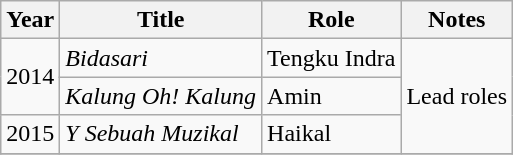<table class="wikitable">
<tr>
<th>Year</th>
<th>Title</th>
<th>Role</th>
<th>Notes</th>
</tr>
<tr>
<td rowspan="2">2014</td>
<td><em>Bidasari</em></td>
<td>Tengku Indra</td>
<td rowspan="3">Lead roles</td>
</tr>
<tr>
<td><em>Kalung Oh! Kalung</em></td>
<td>Amin</td>
</tr>
<tr>
<td>2015</td>
<td><em>Y Sebuah Muzikal</em></td>
<td>Haikal</td>
</tr>
<tr>
</tr>
</table>
